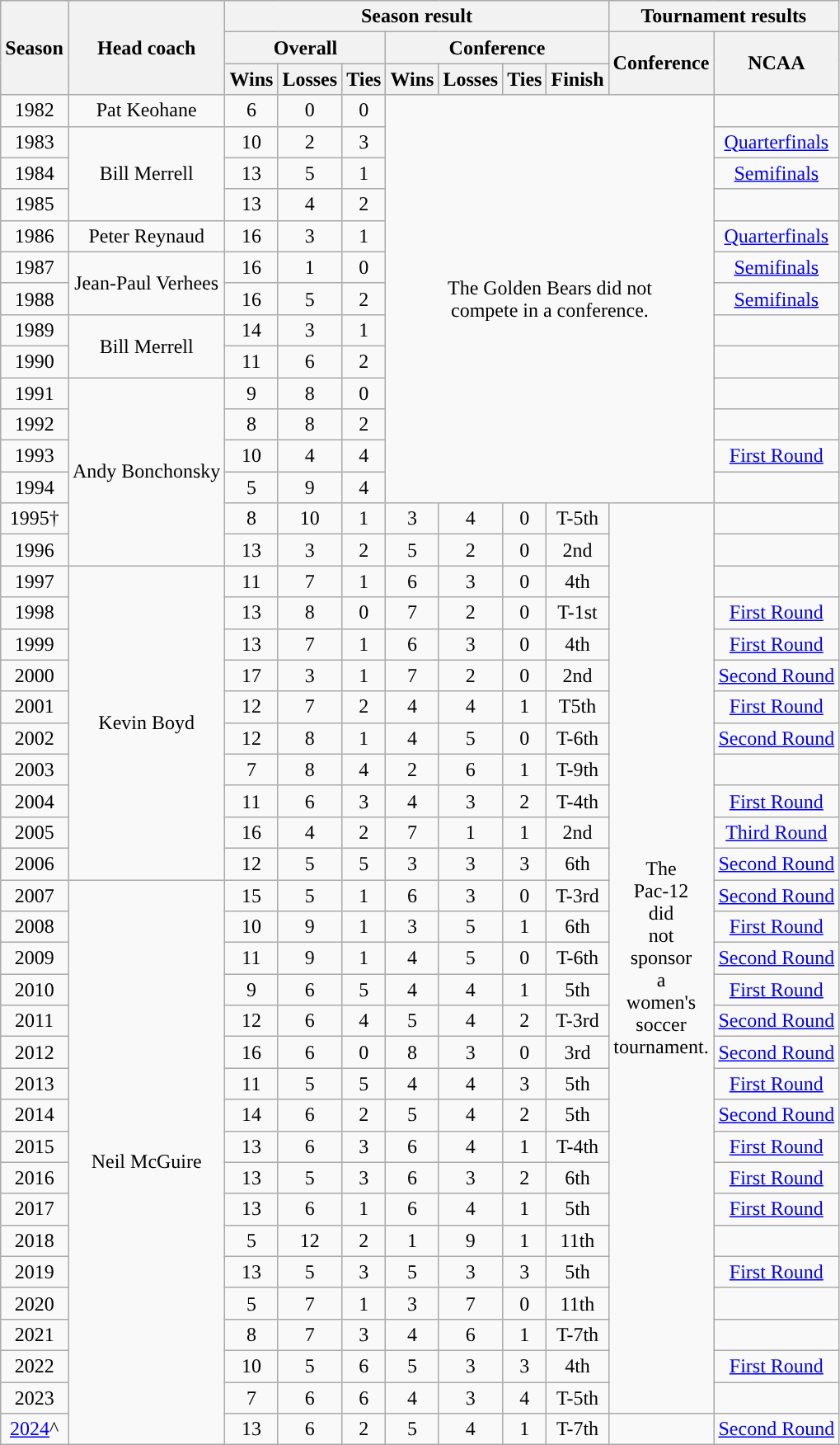<table class="wikitable" style="font-size: %; text-align:center;">
<tr>
<th rowspan=3 width=px>Season</th>
<th rowspan=3width=px>Head coach</th>
<th colspan=7 width=px>Season result</th>
<th colspan=2 width=px>Tournament results</th>
</tr>
<tr>
<th colspan=3 width=px>Overall</th>
<th colspan=4 width=px>Conference</th>
<th rowspan=2 width=px>Conference</th>
<th rowspan=2 width=px>NCAA</th>
</tr>
<tr>
<th width=px>Wins</th>
<th width=px>Losses</th>
<th width=px>Ties</th>
<th width=px>Wins</th>
<th width=px>Losses</th>
<th width=px>Ties</th>
<th width=px>Finish</th>
</tr>
<tr>
<td>1982</td>
<td>Pat Keohane</td>
<td>6</td>
<td>0</td>
<td>0</td>
<td colspan=5 rowspan=13>The Golden Bears did not<br>compete in a conference.</td>
<td></td>
</tr>
<tr>
<td>1983</td>
<td rowspan=3>Bill Merrell</td>
<td>10</td>
<td>2</td>
<td>3</td>
<td><a href='#'>Quarterfinals</a></td>
</tr>
<tr>
<td>1984</td>
<td>13</td>
<td>5</td>
<td>1</td>
<td><a href='#'>Semifinals</a></td>
</tr>
<tr>
<td>1985</td>
<td>13</td>
<td>4</td>
<td>2</td>
<td></td>
</tr>
<tr>
<td>1986</td>
<td>Peter Reynaud</td>
<td>16</td>
<td>3</td>
<td>1</td>
<td><a href='#'>Quarterfinals</a></td>
</tr>
<tr>
<td>1987</td>
<td rowspan=2>Jean-Paul Verhees</td>
<td>16</td>
<td>1</td>
<td>0</td>
<td><a href='#'>Semifinals</a></td>
</tr>
<tr>
<td>1988</td>
<td>16</td>
<td>5</td>
<td>2</td>
<td><a href='#'>Semifinals</a></td>
</tr>
<tr>
<td>1989</td>
<td rowspan=2>Bill Merrell</td>
<td>14</td>
<td>3</td>
<td>1</td>
<td></td>
</tr>
<tr>
<td>1990</td>
<td>11</td>
<td>6</td>
<td>2</td>
<td></td>
</tr>
<tr>
<td>1991</td>
<td rowspan=6>Andy Bonchonsky</td>
<td>9</td>
<td>8</td>
<td>0</td>
<td></td>
</tr>
<tr>
<td>1992</td>
<td>8</td>
<td>8</td>
<td>2</td>
<td></td>
</tr>
<tr>
<td>1993</td>
<td>10</td>
<td>4</td>
<td>4</td>
<td><a href='#'>First Round</a></td>
</tr>
<tr>
<td>1994</td>
<td>5</td>
<td>9</td>
<td>4</td>
<td></td>
</tr>
<tr>
<td>1995†</td>
<td>8</td>
<td>10</td>
<td>1</td>
<td>3</td>
<td>4</td>
<td>0</td>
<td>T-5th</td>
<td rowspan=29>The<br>Pac-12<br>did<br>not<br>sponsor<br>a<br>women's<br>soccer<br>tournament.</td>
<td></td>
</tr>
<tr>
<td>1996</td>
<td>13</td>
<td>3</td>
<td>2</td>
<td>5</td>
<td>2</td>
<td>0</td>
<td>2nd</td>
<td></td>
</tr>
<tr>
<td>1997</td>
<td rowspan=10>Kevin Boyd</td>
<td>11</td>
<td>7</td>
<td>1</td>
<td>6</td>
<td>3</td>
<td>0</td>
<td>4th</td>
<td></td>
</tr>
<tr>
<td>1998</td>
<td>13</td>
<td>8</td>
<td>0</td>
<td>7</td>
<td>2</td>
<td>0</td>
<td>T-1st</td>
<td><a href='#'>First Round</a></td>
</tr>
<tr>
<td>1999</td>
<td>13</td>
<td>7</td>
<td>1</td>
<td>6</td>
<td>3</td>
<td>0</td>
<td>4th</td>
<td><a href='#'>First Round</a></td>
</tr>
<tr>
<td>2000</td>
<td>17</td>
<td>3</td>
<td>1</td>
<td>7</td>
<td>2</td>
<td>0</td>
<td>2nd</td>
<td><a href='#'>Second Round</a></td>
</tr>
<tr>
<td>2001</td>
<td>12</td>
<td>7</td>
<td>2</td>
<td>4</td>
<td>4</td>
<td>1</td>
<td>T5th</td>
<td><a href='#'>First Round</a></td>
</tr>
<tr>
<td>2002</td>
<td>12</td>
<td>8</td>
<td>1</td>
<td>4</td>
<td>5</td>
<td>0</td>
<td>T-6th</td>
<td><a href='#'>Second Round</a></td>
</tr>
<tr>
<td>2003</td>
<td>7</td>
<td>8</td>
<td>4</td>
<td>2</td>
<td>6</td>
<td>1</td>
<td>T-9th</td>
<td></td>
</tr>
<tr>
<td>2004</td>
<td>11</td>
<td>6</td>
<td>3</td>
<td>4</td>
<td>3</td>
<td>2</td>
<td>T-4th</td>
<td><a href='#'>First Round</a></td>
</tr>
<tr>
<td>2005</td>
<td>16</td>
<td>4</td>
<td>2</td>
<td>7</td>
<td>1</td>
<td>1</td>
<td>2nd</td>
<td><a href='#'>Third Round</a></td>
</tr>
<tr>
<td>2006</td>
<td>12</td>
<td>5</td>
<td>5</td>
<td>3</td>
<td>3</td>
<td>3</td>
<td>6th</td>
<td><a href='#'>Second Round</a></td>
</tr>
<tr>
<td>2007</td>
<td rowspan=18>Neil McGuire</td>
<td>15</td>
<td>5</td>
<td>1</td>
<td>6</td>
<td>3</td>
<td>0</td>
<td>T-3rd</td>
<td><a href='#'>Second Round</a></td>
</tr>
<tr>
<td>2008</td>
<td>10</td>
<td>9</td>
<td>1</td>
<td>3</td>
<td>5</td>
<td>1</td>
<td>6th</td>
<td><a href='#'>First Round</a></td>
</tr>
<tr>
<td>2009</td>
<td>11</td>
<td>9</td>
<td>1</td>
<td>4</td>
<td>5</td>
<td>0</td>
<td>T-6th</td>
<td><a href='#'>Second Round</a></td>
</tr>
<tr>
<td>2010</td>
<td>9</td>
<td>6</td>
<td>5</td>
<td>4</td>
<td>4</td>
<td>1</td>
<td>5th</td>
<td><a href='#'>First Round</a></td>
</tr>
<tr>
<td>2011</td>
<td>12</td>
<td>6</td>
<td>4</td>
<td>5</td>
<td>4</td>
<td>2</td>
<td>T-3rd</td>
<td><a href='#'>Second Round</a></td>
</tr>
<tr>
<td>2012</td>
<td>16</td>
<td>6</td>
<td>0</td>
<td>8</td>
<td>3</td>
<td>0</td>
<td>3rd</td>
<td><a href='#'>Second Round</a></td>
</tr>
<tr>
<td>2013</td>
<td>11</td>
<td>5</td>
<td>5</td>
<td>4</td>
<td>4</td>
<td>3</td>
<td>5th</td>
<td><a href='#'>First Round</a></td>
</tr>
<tr>
<td>2014</td>
<td>14</td>
<td>6</td>
<td>2</td>
<td>5</td>
<td>4</td>
<td>2</td>
<td>5th</td>
<td><a href='#'>Second Round</a></td>
</tr>
<tr>
<td>2015</td>
<td>13</td>
<td>6</td>
<td>3</td>
<td>6</td>
<td>4</td>
<td>1</td>
<td>T-4th</td>
<td><a href='#'>First Round</a></td>
</tr>
<tr>
<td>2016</td>
<td>13</td>
<td>5</td>
<td>3</td>
<td>6</td>
<td>3</td>
<td>2</td>
<td>6th</td>
<td><a href='#'>First Round</a></td>
</tr>
<tr>
<td>2017</td>
<td>13</td>
<td>6</td>
<td>1</td>
<td>6</td>
<td>4</td>
<td>1</td>
<td>5th</td>
<td><a href='#'>First Round</a></td>
</tr>
<tr>
<td>2018</td>
<td>5</td>
<td>12</td>
<td>2</td>
<td>1</td>
<td>9</td>
<td>1</td>
<td>11th</td>
<td></td>
</tr>
<tr>
<td>2019</td>
<td>13</td>
<td>5</td>
<td>3</td>
<td>5</td>
<td>3</td>
<td>3</td>
<td>5th</td>
<td><a href='#'>First Round</a></td>
</tr>
<tr>
<td>2020</td>
<td>5</td>
<td>7</td>
<td>1</td>
<td>3</td>
<td>7</td>
<td>0</td>
<td>11th</td>
<td></td>
</tr>
<tr>
<td>2021</td>
<td>8</td>
<td>7</td>
<td>3</td>
<td>4</td>
<td>6</td>
<td>1</td>
<td>T-7th</td>
<td></td>
</tr>
<tr>
<td>2022</td>
<td>10</td>
<td>5</td>
<td>6</td>
<td>5</td>
<td>3</td>
<td>3</td>
<td>4th</td>
<td><a href='#'>First Round</a></td>
</tr>
<tr>
<td>2023</td>
<td>7</td>
<td>6</td>
<td>6</td>
<td>4</td>
<td>3</td>
<td>4</td>
<td>T-5th</td>
<td></td>
</tr>
<tr>
<td><a href='#'>2024</a>^</td>
<td>13</td>
<td>6</td>
<td>2</td>
<td>5</td>
<td>4</td>
<td>1</td>
<td>T-7th</td>
<td></td>
<td><a href='#'>Second Round</a></td>
</tr>
</table>
